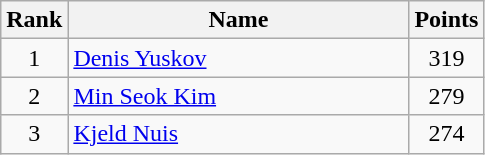<table class="wikitable" border="1" style="text-align:center">
<tr>
<th width=30>Rank</th>
<th width=220>Name</th>
<th width=25>Points</th>
</tr>
<tr>
<td>1</td>
<td align="left"> <a href='#'>Denis Yuskov</a></td>
<td>319</td>
</tr>
<tr>
<td>2</td>
<td align="left"> <a href='#'>Min Seok Kim</a></td>
<td>279</td>
</tr>
<tr>
<td>3</td>
<td align="left"> <a href='#'>Kjeld Nuis</a></td>
<td>274</td>
</tr>
</table>
